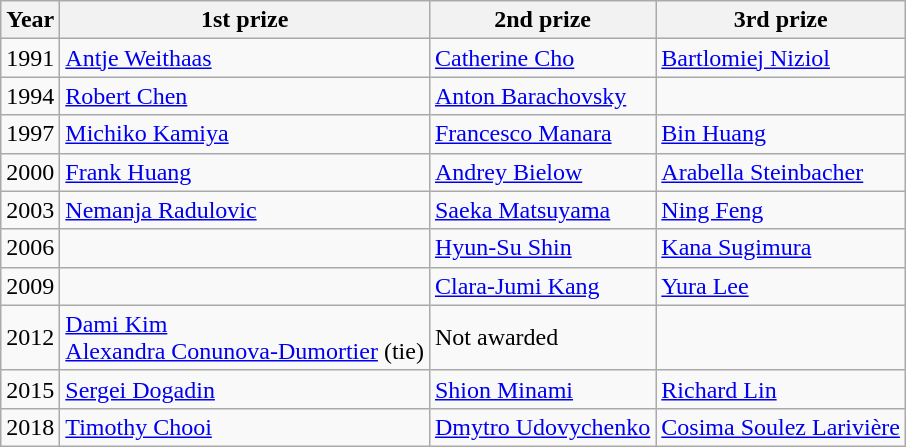<table class="wikitable">
<tr>
<th>Year</th>
<th>1st prize</th>
<th>2nd prize</th>
<th>3rd prize</th>
</tr>
<tr>
<td>1991</td>
<td> <a href='#'>Antje Weithaas</a></td>
<td> <a href='#'>Catherine Cho</a></td>
<td> <a href='#'>Bartlomiej Niziol</a></td>
</tr>
<tr>
<td>1994</td>
<td> <a href='#'>Robert Chen</a></td>
<td> <a href='#'>Anton Barachovsky</a></td>
<td> </td>
</tr>
<tr>
<td>1997</td>
<td> <a href='#'>Michiko Kamiya</a></td>
<td> <a href='#'>Francesco Manara</a></td>
<td> <a href='#'>Bin Huang</a></td>
</tr>
<tr>
<td>2000</td>
<td> <a href='#'>Frank Huang</a></td>
<td> <a href='#'>Andrey Bielow</a></td>
<td> <a href='#'>Arabella Steinbacher</a></td>
</tr>
<tr>
<td>2003</td>
<td> <a href='#'>Nemanja Radulovic</a></td>
<td> <a href='#'>Saeka Matsuyama</a></td>
<td> <a href='#'>Ning Feng</a></td>
</tr>
<tr>
<td>2006</td>
<td> </td>
<td> <a href='#'>Hyun-Su Shin</a></td>
<td> <a href='#'>Kana Sugimura</a></td>
</tr>
<tr>
<td>2009</td>
<td> </td>
<td> <a href='#'>Clara-Jumi Kang</a></td>
<td> <a href='#'>Yura Lee</a></td>
</tr>
<tr>
<td>2012</td>
<td> <a href='#'>Dami Kim</a><br> <a href='#'>Alexandra Conunova-Dumortier</a> (tie)</td>
<td>Not awarded</td>
<td> </td>
</tr>
<tr>
<td>2015</td>
<td> <a href='#'>Sergei Dogadin</a></td>
<td> <a href='#'>Shion Minami</a></td>
<td> <a href='#'>Richard Lin</a></td>
</tr>
<tr>
<td>2018</td>
<td> <a href='#'>Timothy Chooi</a></td>
<td> <a href='#'>Dmytro Udovychenko</a></td>
<td> <a href='#'>Cosima Soulez Larivière</a></td>
</tr>
</table>
